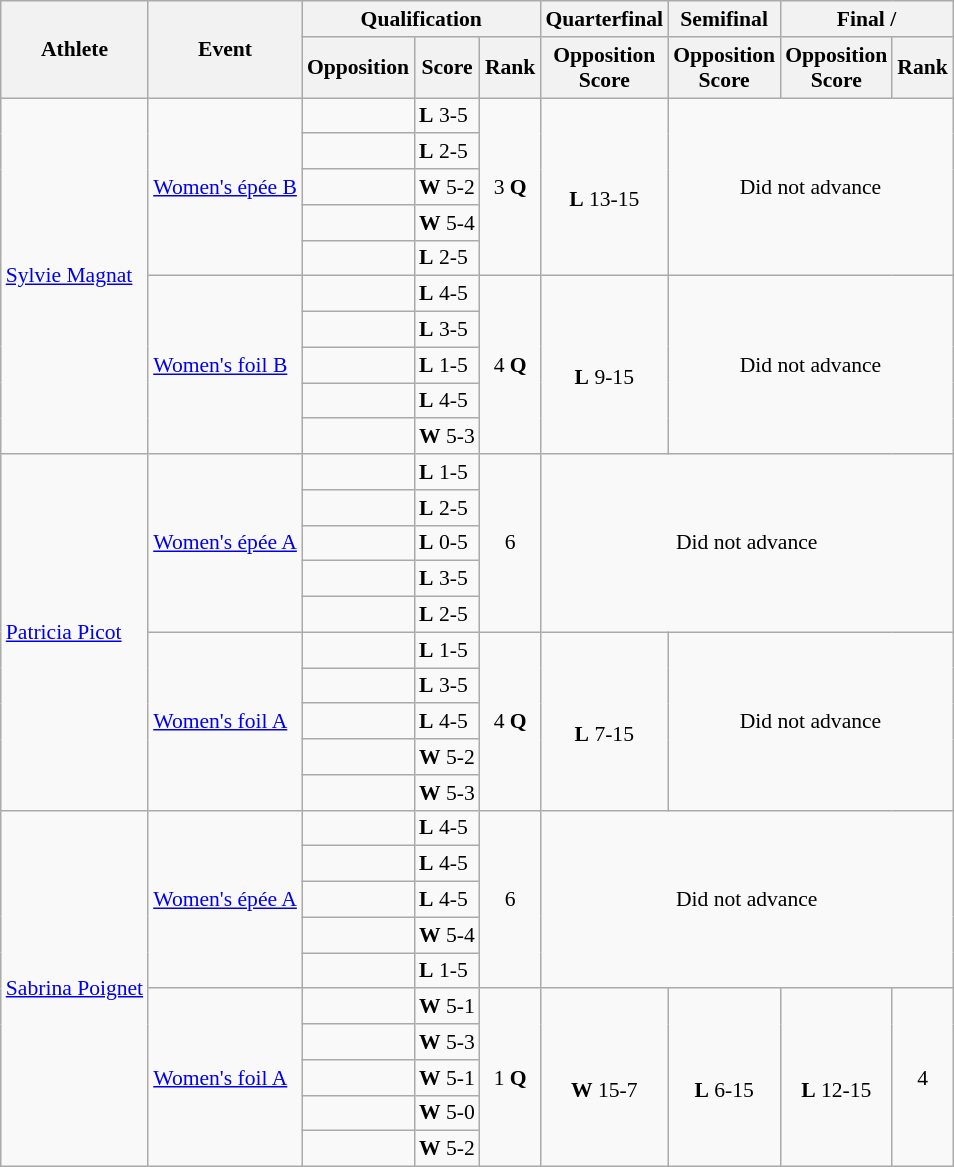<table class=wikitable style="font-size:90%">
<tr>
<th rowspan="2">Athlete</th>
<th rowspan="2">Event</th>
<th colspan="3">Qualification</th>
<th>Quarterfinal</th>
<th>Semifinal</th>
<th colspan="2">Final / </th>
</tr>
<tr>
<th>Opposition</th>
<th>Score</th>
<th>Rank</th>
<th>Opposition<br>Score</th>
<th>Opposition<br>Score</th>
<th>Opposition<br>Score</th>
<th>Rank</th>
</tr>
<tr>
<td rowspan=10><a href='#'>Sylvie Magnat</a></td>
<td rowspan=5><a href='#'>Women's épée B</a></td>
<td></td>
<td><strong>L</strong> 3-5</td>
<td align="center" rowspan=5>3 <strong>Q</strong></td>
<td align="center" rowspan=5><br><strong>L</strong> 13-15</td>
<td align="center" rowspan=5 colspan=3>Did not advance</td>
</tr>
<tr>
<td></td>
<td><strong>L</strong> 2-5</td>
</tr>
<tr>
<td></td>
<td><strong>W</strong> 5-2</td>
</tr>
<tr>
<td></td>
<td><strong>W</strong> 5-4</td>
</tr>
<tr>
<td></td>
<td><strong>L</strong> 2-5</td>
</tr>
<tr>
<td rowspan=5><a href='#'>Women's foil B</a></td>
<td></td>
<td><strong>L</strong> 4-5</td>
<td align="center" rowspan=5>4 <strong>Q</strong></td>
<td align="center" rowspan=5><br><strong>L</strong> 9-15</td>
<td align="center" rowspan=5 colspan=3>Did not advance</td>
</tr>
<tr>
<td></td>
<td><strong>L</strong> 3-5</td>
</tr>
<tr>
<td></td>
<td><strong>L</strong> 1-5</td>
</tr>
<tr>
<td></td>
<td><strong>L</strong> 4-5</td>
</tr>
<tr>
<td></td>
<td><strong>W</strong> 5-3</td>
</tr>
<tr>
<td rowspan=10><a href='#'>Patricia Picot</a></td>
<td rowspan=5><a href='#'>Women's épée A</a></td>
<td></td>
<td><strong>L</strong> 1-5</td>
<td align="center" rowspan=5>6</td>
<td align="center" rowspan=5 colspan=4>Did not advance</td>
</tr>
<tr>
<td></td>
<td><strong>L</strong> 2-5</td>
</tr>
<tr>
<td></td>
<td><strong>L</strong> 0-5</td>
</tr>
<tr>
<td></td>
<td><strong>L</strong> 3-5</td>
</tr>
<tr>
<td></td>
<td><strong>L</strong> 2-5</td>
</tr>
<tr>
<td rowspan=5><a href='#'>Women's foil A</a></td>
<td></td>
<td><strong>L</strong> 1-5</td>
<td align="center" rowspan=5>4 <strong>Q</strong></td>
<td align="center" rowspan=5><br><strong>L</strong> 7-15</td>
<td align="center" rowspan=5 colspan=3>Did not advance</td>
</tr>
<tr>
<td></td>
<td><strong>L</strong> 3-5</td>
</tr>
<tr>
<td></td>
<td><strong>L</strong> 4-5</td>
</tr>
<tr>
<td></td>
<td><strong>W</strong> 5-2</td>
</tr>
<tr>
<td></td>
<td><strong>W</strong> 5-3</td>
</tr>
<tr>
<td rowspan=10><a href='#'>Sabrina Poignet</a></td>
<td rowspan=5><a href='#'>Women's épée A</a></td>
<td></td>
<td><strong>L</strong> 4-5</td>
<td align="center" rowspan=5>6</td>
<td align="center" rowspan=5 colspan=4>Did not advance</td>
</tr>
<tr>
<td></td>
<td><strong>L</strong> 4-5</td>
</tr>
<tr>
<td></td>
<td><strong>L</strong> 4-5</td>
</tr>
<tr>
<td></td>
<td><strong>W</strong> 5-4</td>
</tr>
<tr>
<td></td>
<td><strong>L</strong> 1-5</td>
</tr>
<tr>
<td rowspan=5><a href='#'>Women's foil A</a></td>
<td></td>
<td><strong>W</strong> 5-1</td>
<td align="center" rowspan=5>1 <strong>Q</strong></td>
<td align="center" rowspan=5><br><strong>W</strong> 15-7</td>
<td align="center" rowspan=5><br><strong>L</strong> 6-15</td>
<td align="center" rowspan=5><br><strong>L</strong> 12-15</td>
<td align="center" rowspan=5>4</td>
</tr>
<tr>
<td></td>
<td><strong>W</strong> 5-3</td>
</tr>
<tr>
<td></td>
<td><strong>W</strong> 5-1</td>
</tr>
<tr>
<td></td>
<td><strong>W</strong> 5-0</td>
</tr>
<tr>
<td></td>
<td><strong>W</strong> 5-2</td>
</tr>
</table>
